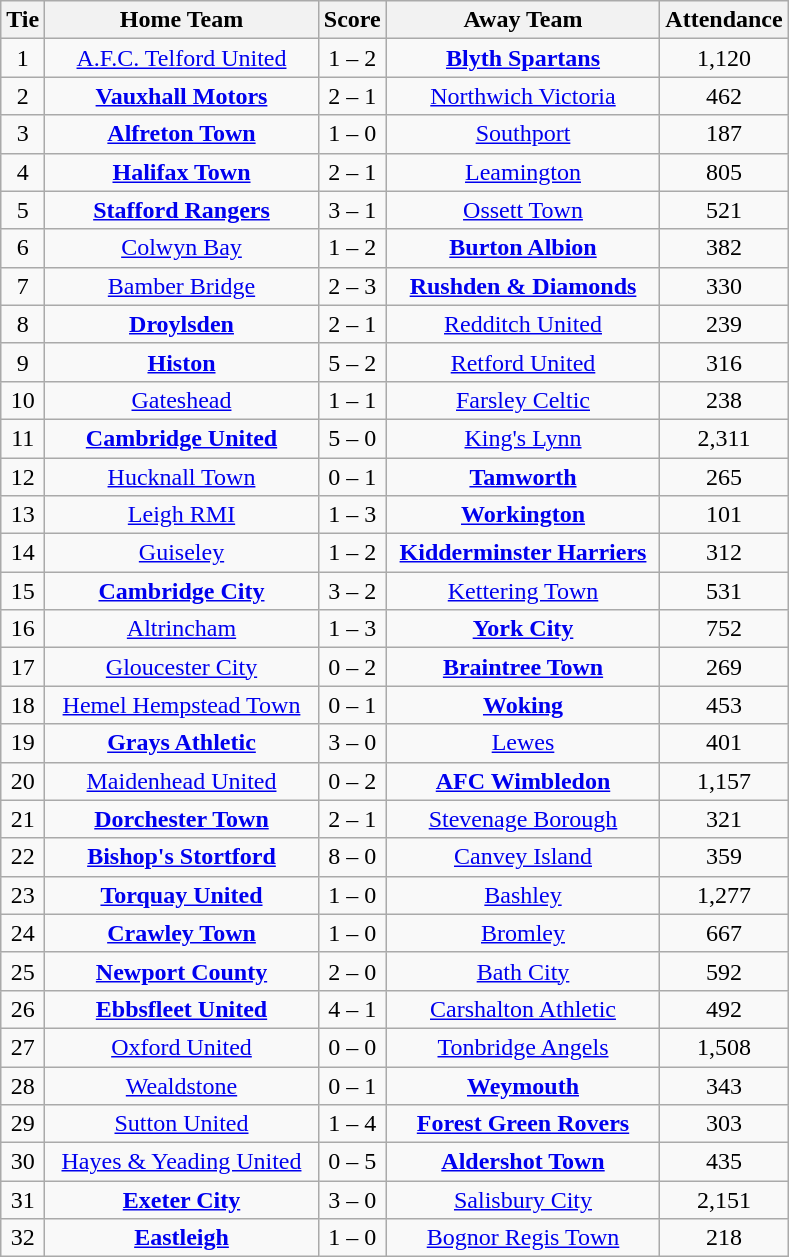<table class="wikitable" style="text-align:center;">
<tr>
<th width=20>Tie</th>
<th width=175>Home Team</th>
<th width=20>Score</th>
<th width=175>Away Team</th>
<th width=20>Attendance</th>
</tr>
<tr>
<td>1</td>
<td><a href='#'>A.F.C. Telford United</a></td>
<td>1 – 2</td>
<td><strong><a href='#'>Blyth Spartans</a></strong></td>
<td>1,120</td>
</tr>
<tr>
<td>2</td>
<td><strong><a href='#'>Vauxhall Motors</a></strong></td>
<td>2 – 1</td>
<td><a href='#'>Northwich Victoria</a></td>
<td>462</td>
</tr>
<tr>
<td>3</td>
<td><strong><a href='#'>Alfreton Town</a></strong></td>
<td>1 – 0</td>
<td><a href='#'>Southport</a></td>
<td>187</td>
</tr>
<tr>
<td>4</td>
<td><strong><a href='#'>Halifax Town</a></strong></td>
<td>2 – 1</td>
<td><a href='#'>Leamington</a></td>
<td>805</td>
</tr>
<tr>
<td>5</td>
<td><strong><a href='#'>Stafford Rangers</a></strong></td>
<td>3 – 1</td>
<td><a href='#'>Ossett Town</a></td>
<td>521</td>
</tr>
<tr>
<td>6</td>
<td><a href='#'>Colwyn Bay</a></td>
<td>1 – 2</td>
<td><strong><a href='#'>Burton Albion</a></strong></td>
<td>382</td>
</tr>
<tr>
<td>7</td>
<td><a href='#'>Bamber Bridge</a></td>
<td>2 – 3</td>
<td><strong><a href='#'>Rushden & Diamonds</a></strong></td>
<td>330</td>
</tr>
<tr>
<td>8</td>
<td><strong><a href='#'>Droylsden</a></strong></td>
<td>2 – 1</td>
<td><a href='#'>Redditch United</a></td>
<td>239</td>
</tr>
<tr>
<td>9</td>
<td><strong><a href='#'>Histon</a></strong></td>
<td>5 – 2</td>
<td><a href='#'>Retford United</a></td>
<td>316</td>
</tr>
<tr>
<td>10</td>
<td><a href='#'>Gateshead</a></td>
<td>1 – 1</td>
<td><a href='#'>Farsley Celtic</a></td>
<td>238</td>
</tr>
<tr>
<td>11</td>
<td><strong><a href='#'>Cambridge United</a></strong></td>
<td>5 – 0</td>
<td><a href='#'>King's Lynn</a></td>
<td>2,311</td>
</tr>
<tr>
<td>12</td>
<td><a href='#'>Hucknall Town</a></td>
<td>0 – 1</td>
<td><strong><a href='#'>Tamworth</a></strong></td>
<td>265</td>
</tr>
<tr>
<td>13</td>
<td><a href='#'>Leigh RMI</a></td>
<td>1 – 3</td>
<td><strong><a href='#'>Workington</a></strong></td>
<td>101</td>
</tr>
<tr>
<td>14</td>
<td><a href='#'>Guiseley</a></td>
<td>1 – 2</td>
<td><strong><a href='#'>Kidderminster Harriers</a></strong></td>
<td>312</td>
</tr>
<tr>
<td>15</td>
<td><strong><a href='#'>Cambridge City</a></strong></td>
<td>3 – 2</td>
<td><a href='#'>Kettering Town</a></td>
<td>531</td>
</tr>
<tr>
<td>16</td>
<td><a href='#'>Altrincham</a></td>
<td>1 – 3</td>
<td><strong><a href='#'>York City</a></strong></td>
<td>752</td>
</tr>
<tr>
<td>17</td>
<td><a href='#'>Gloucester City</a></td>
<td>0 – 2</td>
<td><strong><a href='#'>Braintree Town</a></strong></td>
<td>269</td>
</tr>
<tr>
<td>18</td>
<td><a href='#'>Hemel Hempstead Town</a></td>
<td>0 – 1</td>
<td><strong><a href='#'>Woking</a></strong></td>
<td>453</td>
</tr>
<tr>
<td>19</td>
<td><strong><a href='#'>Grays Athletic</a></strong></td>
<td>3 – 0</td>
<td><a href='#'>Lewes</a></td>
<td>401</td>
</tr>
<tr>
<td>20</td>
<td><a href='#'>Maidenhead United</a></td>
<td>0 – 2</td>
<td><strong><a href='#'>AFC Wimbledon</a></strong></td>
<td>1,157</td>
</tr>
<tr>
<td>21</td>
<td><strong><a href='#'>Dorchester Town</a></strong></td>
<td>2 – 1</td>
<td><a href='#'>Stevenage Borough</a></td>
<td>321</td>
</tr>
<tr>
<td>22</td>
<td><strong><a href='#'>Bishop's Stortford</a></strong></td>
<td>8 – 0</td>
<td><a href='#'>Canvey Island</a></td>
<td>359</td>
</tr>
<tr>
<td>23</td>
<td><strong><a href='#'>Torquay United</a></strong></td>
<td>1 – 0</td>
<td><a href='#'>Bashley</a></td>
<td>1,277</td>
</tr>
<tr>
<td>24</td>
<td><strong><a href='#'>Crawley Town</a></strong></td>
<td>1 – 0</td>
<td><a href='#'>Bromley</a></td>
<td>667</td>
</tr>
<tr>
<td>25</td>
<td><strong><a href='#'>Newport County</a></strong></td>
<td>2 – 0</td>
<td><a href='#'>Bath City</a></td>
<td>592</td>
</tr>
<tr>
<td>26</td>
<td><strong><a href='#'>Ebbsfleet United</a></strong></td>
<td>4 – 1</td>
<td><a href='#'>Carshalton Athletic</a></td>
<td>492</td>
</tr>
<tr>
<td>27</td>
<td><a href='#'>Oxford United</a></td>
<td>0 – 0</td>
<td><a href='#'>Tonbridge Angels</a></td>
<td>1,508</td>
</tr>
<tr>
<td>28</td>
<td><a href='#'>Wealdstone</a></td>
<td>0 – 1</td>
<td><strong><a href='#'>Weymouth</a></strong></td>
<td>343</td>
</tr>
<tr>
<td>29</td>
<td><a href='#'>Sutton United</a></td>
<td>1 – 4</td>
<td><strong><a href='#'>Forest Green Rovers</a></strong></td>
<td>303</td>
</tr>
<tr>
<td>30</td>
<td><a href='#'>Hayes & Yeading United</a></td>
<td>0 – 5</td>
<td><strong><a href='#'>Aldershot Town</a></strong></td>
<td>435</td>
</tr>
<tr>
<td>31</td>
<td><strong><a href='#'>Exeter City</a></strong></td>
<td>3 – 0</td>
<td><a href='#'>Salisbury City</a></td>
<td>2,151</td>
</tr>
<tr>
<td>32</td>
<td><strong><a href='#'>Eastleigh</a></strong></td>
<td>1 – 0</td>
<td><a href='#'>Bognor Regis Town</a></td>
<td>218</td>
</tr>
</table>
